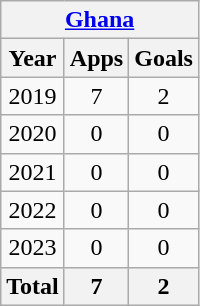<table class="wikitable" style="text-align:center">
<tr>
<th colspan=3><a href='#'>Ghana</a></th>
</tr>
<tr>
<th>Year</th>
<th>Apps</th>
<th>Goals</th>
</tr>
<tr>
<td>2019</td>
<td>7</td>
<td>2</td>
</tr>
<tr>
<td>2020</td>
<td>0</td>
<td>0</td>
</tr>
<tr>
<td>2021</td>
<td>0</td>
<td>0</td>
</tr>
<tr>
<td>2022</td>
<td>0</td>
<td>0</td>
</tr>
<tr>
<td>2023</td>
<td>0</td>
<td>0</td>
</tr>
<tr>
<th>Total</th>
<th>7</th>
<th>2</th>
</tr>
</table>
